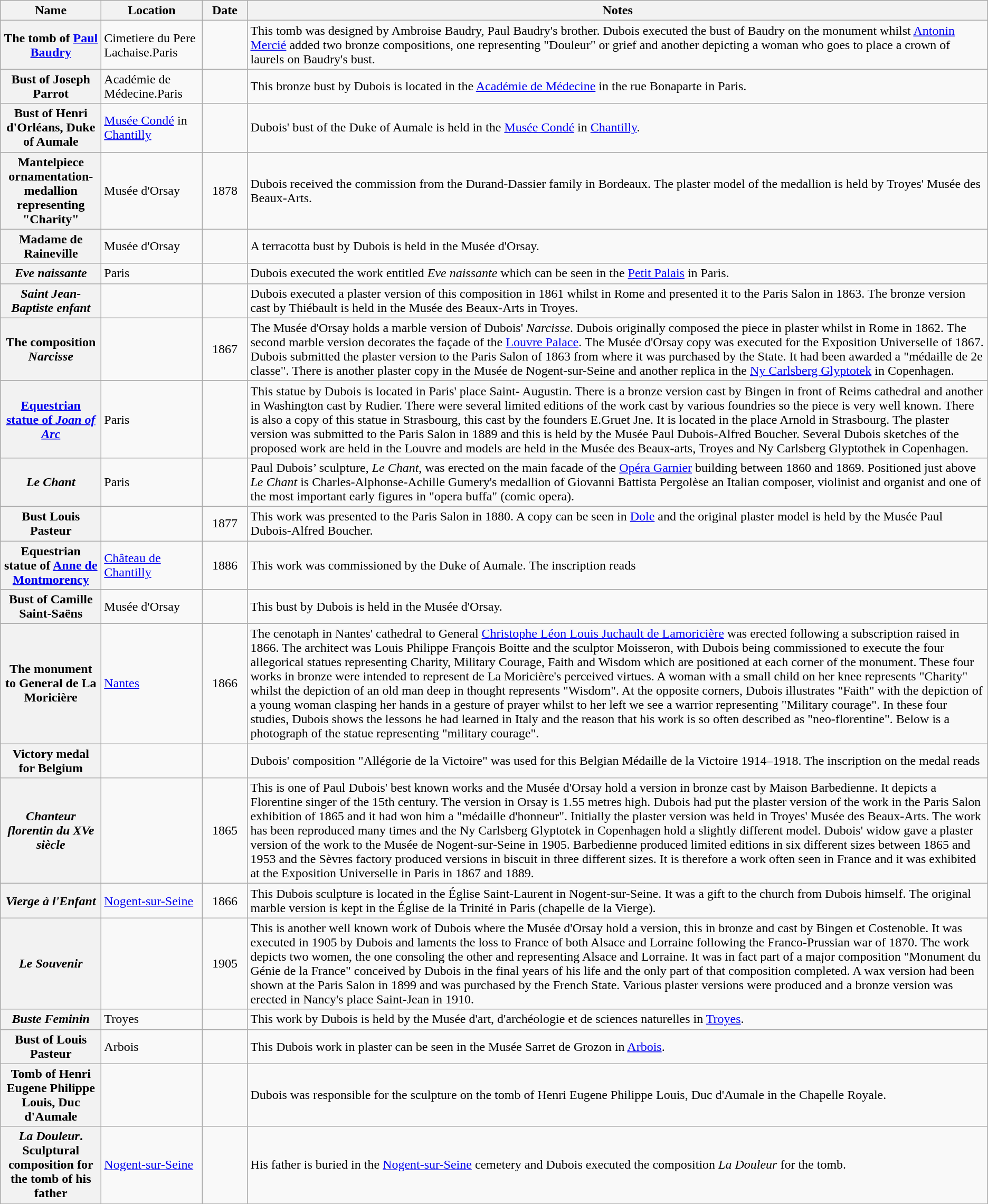<table class="wikitable sortable plainrowheaders">
<tr>
<th scope="col" style="width:120px">Name</th>
<th scope="col" style="width:120px">Location</th>
<th scope="col" style="width:50px">Date</th>
<th scope="col" class="unsortable">Notes</th>
</tr>
<tr>
<th scope="row">The tomb of <a href='#'>Paul Baudry</a></th>
<td>Cimetiere du Pere Lachaise.Paris<br></td>
<td align="center"></td>
<td>This tomb was designed by Ambroise Baudry, Paul Baudry's brother.  Dubois executed the bust of Baudry on the monument whilst <a href='#'>Antonin Mercié</a> added two bronze compositions, one representing "Douleur" or grief and another depicting a woman who goes to place a crown of laurels on Baudry's bust.<br></td>
</tr>
<tr>
<th scope="row">Bust of Joseph Parrot</th>
<td>Académie de Médecine.Paris<br></td>
<td align="center"></td>
<td>This bronze bust by Dubois is located in the <a href='#'>Académie de Médecine</a> in the rue Bonaparte in Paris.</td>
</tr>
<tr>
<th scope="row">Bust of Henri d'Orléans, Duke of Aumale</th>
<td><a href='#'>Musée Condé</a> in <a href='#'>Chantilly</a><br></td>
<td align="center"></td>
<td>Dubois' bust of the Duke of Aumale is held in the <a href='#'>Musée Condé</a> in <a href='#'>Chantilly</a>.</td>
</tr>
<tr>
<th scope="row">Mantelpiece ornamentation-medallion representing "Charity"</th>
<td>Musée d'Orsay<br></td>
<td align="center">1878</td>
<td>Dubois received the commission from the Durand-Dassier family in Bordeaux. The plaster model of the medallion is held by Troyes' Musée des Beaux-Arts.</td>
</tr>
<tr>
<th scope="row">Madame de Raineville</th>
<td>Musée d'Orsay</td>
<td align="center"></td>
<td>A terracotta bust by Dubois is held in the Musée d'Orsay.</td>
</tr>
<tr>
<th scope="row"><em>Eve naissante</em></th>
<td>Paris</td>
<td align="center"></td>
<td>Dubois executed the work entitled <em>Eve naissante</em> which can be seen in the <a href='#'>Petit Palais</a> in Paris.</td>
</tr>
<tr>
<th scope="row"><em>Saint Jean-Baptiste enfant</em></th>
<td></td>
<td align="center"></td>
<td>Dubois executed a plaster version of this composition in 1861 whilst in Rome and presented it to the Paris Salon in 1863. The bronze version cast by Thiébault is held in the Musée des Beaux-Arts in Troyes.</td>
</tr>
<tr>
<th scope="row">The composition <em>Narcisse</em></th>
<td></td>
<td align="center">1867</td>
<td>The Musée d'Orsay holds a marble version of Dubois' <em>Narcisse</em>. Dubois originally composed the piece in plaster whilst in Rome in 1862. The second marble version decorates the façade of the <a href='#'>Louvre Palace</a>. The Musée d'Orsay copy was executed for the Exposition Universelle of 1867.  Dubois submitted the plaster version to the Paris Salon of 1863 from where it was purchased by the State. It had been awarded a "médaille de 2e classe".  There is another plaster copy in the Musée de Nogent-sur-Seine and another replica in the <a href='#'>Ny Carlsberg Glyptotek</a> in Copenhagen.<br></td>
</tr>
<tr>
<th scope="row"><a href='#'>Equestrian statue of <em>Joan of Arc</em></a></th>
<td>Paris</td>
<td align="center"></td>
<td>This statue by Dubois is located in Paris' place Saint- Augustin. There is a bronze version cast by Bingen in front of Reims cathedral and another in Washington cast by Rudier. There were several limited editions of the work cast by various foundries so the piece is very well known. There is also a copy of this statue in Strasbourg, this cast by the founders E.Gruet Jne.  It is located in the place Arnold in Strasbourg.  The plaster version was submitted to the Paris Salon in 1889 and this is held by the Musée Paul Dubois-Alfred Boucher. Several Dubois sketches of the proposed work are held in the Louvre and models are held in the Musée des Beaux-arts, Troyes and Ny Carlsberg Glyptothek in Copenhagen.</td>
</tr>
<tr>
<th scope="row"><em>Le Chant</em></th>
<td>Paris</td>
<td align="center"></td>
<td>Paul Dubois’ sculpture, <em>Le Chant</em>, was erected on the main facade of the <a href='#'>Opéra Garnier</a> building between 1860 and 1869. Positioned just above <em>Le Chant</em> is Charles-Alphonse-Achille Gumery's medallion of Giovanni Battista Pergolèse an Italian composer, violinist and organist and one of the most important early figures in "opera buffa" (comic opera).</td>
</tr>
<tr>
<th scope="row">Bust Louis Pasteur</th>
<td></td>
<td align="center">1877</td>
<td>This work was presented to the Paris Salon in 1880. A copy can be seen in <a href='#'>Dole</a> and the original plaster model is held by the Musée Paul Dubois-Alfred Boucher.</td>
</tr>
<tr>
<th scope="row">Equestrian statue of <a href='#'>Anne de Montmorency</a></th>
<td><a href='#'>Château de Chantilly</a></td>
<td align="center">1886</td>
<td>This work was commissioned by the Duke of Aumale.  The inscription reads <br></td>
</tr>
<tr>
<th scope="row">Bust of Camille Saint-Saëns</th>
<td>Musée d'Orsay</td>
<td align="center"></td>
<td>This bust by Dubois is held in the Musée d'Orsay.</td>
</tr>
<tr>
<th scope="row">The monument to General de La Moricière</th>
<td><a href='#'>Nantes</a></td>
<td align="center">1866</td>
<td>The cenotaph in Nantes' cathedral to General <a href='#'>Christophe Léon Louis Juchault de Lamoricière</a> was erected following a subscription raised in 1866. The architect was Louis Philippe François Boitte and the sculptor Moisseron, with Dubois being commissioned to execute the four allegorical statues representing Charity, Military Courage, Faith and Wisdom which are positioned at each corner of the monument. These four works in bronze were intended to represent de La Moricière's perceived virtues. A woman with a small child on her knee represents "Charity" whilst the depiction of an old man deep in thought represents "Wisdom".  At the opposite corners, Dubois illustrates "Faith" with the depiction of a young woman clasping her hands in a gesture of prayer whilst to her left we see a warrior representing "Military courage".   In these four studies, Dubois shows the lessons he had learned in Italy and the reason that his work is so often described as "neo-florentine".  Below is a photograph of the statue representing "military courage".<br></td>
</tr>
<tr>
<th scope="row">Victory medal for Belgium</th>
<td></td>
<td align="center"></td>
<td>Dubois' composition "Allégorie de la Victoire" was used for this Belgian Médaille de la Victoire 1914–1918. The inscription on the medal reads </td>
</tr>
<tr>
<th scope="row"><em>Chanteur florentin du XVe siècle</em></th>
<td></td>
<td align="center">1865</td>
<td>This is one of Paul Dubois' best known works and the Musée d'Orsay hold a version in bronze cast by Maison Barbedienne. It depicts a Florentine singer of the 15th century. The version in Orsay is 1.55 metres high.  Dubois had put the plaster version of the work in the Paris Salon exhibition of 1865 and it had won him a "médaille d'honneur".   Initially the plaster version was held in Troyes' Musée des Beaux-Arts. The work has been reproduced many times and the Ny Carlsberg Glyptotek in Copenhagen hold a slightly different model. Dubois' widow gave a plaster version of the work to the Musée de Nogent-sur-Seine in 1905.  Barbedienne produced limited editions in six different sizes between 1865 and 1953 and the Sèvres factory produced versions in biscuit in three different sizes.  It is therefore a work often seen in France and it was exhibited at the Exposition Universelle in Paris in 1867 and 1889.<br></td>
</tr>
<tr>
<th scope="row"><em>Vierge à l'Enfant</em></th>
<td><a href='#'>Nogent-sur-Seine</a></td>
<td align="center">1866</td>
<td>This Dubois sculpture is located in the Église Saint-Laurent in Nogent-sur-Seine.  It was a gift to the church from Dubois himself. The original marble version is kept in the Église de la Trinité in Paris (chapelle de la Vierge).</td>
</tr>
<tr>
<th scope="row"><em>Le Souvenir</em></th>
<td></td>
<td align="center">1905</td>
<td>This is another well known work of Dubois where the Musée d'Orsay hold a version, this in bronze and cast by Bingen et Costenoble. It was executed in 1905 by Dubois and laments the loss to France of both Alsace and Lorraine following the Franco-Prussian war of 1870. The work depicts two women, the one consoling the other and representing Alsace and Lorraine.  It was in fact part of a major composition "Monument du Génie de la France" conceived by Dubois in the final years of his life and the only part of that composition completed. A wax version had been shown at the Paris Salon in 1899 and was purchased by the French State. Various plaster versions were produced and a bronze version was erected in Nancy's place Saint-Jean in 1910.<br></td>
</tr>
<tr>
<th scope="row"><em>Buste Feminin</em></th>
<td>Troyes</td>
<td align="center"></td>
<td>This work by Dubois is held by the Musée d'art, d'archéologie et de sciences naturelles in <a href='#'>Troyes</a>.</td>
</tr>
<tr>
<th scope="row">Bust of Louis Pasteur</th>
<td>Arbois</td>
<td align="center"></td>
<td>This Dubois work in plaster can be seen in the Musée Sarret de Grozon in <a href='#'>Arbois</a>.</td>
</tr>
<tr>
<th scope="row">Tomb of Henri Eugene Philippe Louis, Duc d'Aumale</th>
<td></td>
<td align="center"></td>
<td>Dubois was responsible for the sculpture on the tomb of Henri Eugene Philippe Louis, Duc d'Aumale in the Chapelle Royale.</td>
</tr>
<tr>
<th scope="row"><em>La Douleur</em>. Sculptural composition for the tomb of his father</th>
<td><a href='#'>Nogent-sur-Seine</a></td>
<td align="center"></td>
<td>His father is buried in the <a href='#'>Nogent-sur-Seine</a> cemetery and Dubois executed the composition <em>La Douleur</em> for the tomb.<br></td>
</tr>
<tr>
</tr>
</table>
